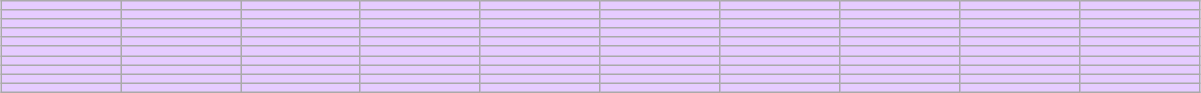<table class="wikitable" style="text-align: center; width: 100%; max-width: 800px; font-size: 0.8em; margin-left: 1em; background-color: #E6CCFF;">
<tr>
<td><a href='#'></a></td>
<td><a href='#'></a></td>
<td><a href='#'></a></td>
<td><a href='#'></a></td>
<td><a href='#'></a></td>
<td><a href='#'></a></td>
<td><a href='#'></a></td>
<td><a href='#'></a></td>
<td><a href='#'></a></td>
<td><a href='#'></a></td>
</tr>
<tr>
<td><a href='#'></a></td>
<td><a href='#'></a></td>
<td><a href='#'></a></td>
<td><a href='#'></a></td>
<td><a href='#'></a></td>
<td><a href='#'></a></td>
<td><a href='#'></a></td>
<td><a href='#'></a></td>
<td><a href='#'></a></td>
<td><a href='#'></a></td>
</tr>
<tr>
<td><a href='#'></a></td>
<td><a href='#'></a></td>
<td><a href='#'></a></td>
<td><a href='#'></a></td>
<td><a href='#'></a></td>
<td><a href='#'></a></td>
<td><a href='#'></a></td>
<td><a href='#'></a></td>
<td><a href='#'></a></td>
<td><a href='#'></a></td>
</tr>
<tr>
<td><a href='#'></a></td>
<td><a href='#'></a></td>
<td><a href='#'></a></td>
<td><a href='#'></a></td>
<td><a href='#'></a></td>
<td><a href='#'></a></td>
<td><a href='#'></a></td>
<td><a href='#'></a></td>
<td><a href='#'></a></td>
<td><a href='#'></a></td>
</tr>
<tr>
<td><a href='#'></a></td>
<td><a href='#'></a></td>
<td><a href='#'></a></td>
<td><a href='#'></a></td>
<td><a href='#'></a></td>
<td><a href='#'></a></td>
<td><a href='#'></a></td>
<td><a href='#'></a></td>
<td><a href='#'></a></td>
<td><a href='#'></a></td>
</tr>
<tr>
<td><a href='#'></a></td>
<td><a href='#'></a></td>
<td><a href='#'></a></td>
<td><a href='#'></a></td>
<td><a href='#'></a></td>
<td><a href='#'></a></td>
<td><a href='#'></a></td>
<td><a href='#'></a></td>
<td><a href='#'></a></td>
<td><a href='#'></a></td>
</tr>
<tr>
<td><a href='#'></a></td>
<td><a href='#'></a></td>
<td><a href='#'></a></td>
<td><a href='#'></a></td>
<td><a href='#'></a></td>
<td><a href='#'></a></td>
<td><a href='#'></a></td>
<td><a href='#'></a></td>
<td><a href='#'></a></td>
<td><a href='#'></a></td>
</tr>
<tr>
<td><a href='#'></a></td>
<td><a href='#'></a></td>
<td><a href='#'></a></td>
<td><a href='#'></a></td>
<td><a href='#'></a></td>
<td><a href='#'></a></td>
<td><a href='#'></a></td>
<td><a href='#'></a></td>
<td><a href='#'></a></td>
<td><a href='#'></a></td>
</tr>
<tr>
<td><a href='#'></a></td>
<td><a href='#'></a></td>
<td><a href='#'></a></td>
<td><a href='#'></a></td>
<td><a href='#'></a></td>
<td><a href='#'></a></td>
<td><a href='#'></a></td>
<td><a href='#'></a></td>
<td><a href='#'></a></td>
<td><a href='#'></a></td>
</tr>
<tr>
<td><a href='#'></a></td>
<td><a href='#'></a></td>
<td><a href='#'></a></td>
<td><a href='#'></a></td>
<td><a href='#'></a></td>
<td><a href='#'></a></td>
<td><a href='#'></a></td>
<td><a href='#'></a></td>
<td><a href='#'></a></td>
<td><a href='#'></a></td>
</tr>
</table>
